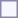<table style="border:1px solid #8888aa; background-color:#f7f8ff; padding:5px; font-size:95%; margin: 0px 12px 12px 0px;">
</table>
